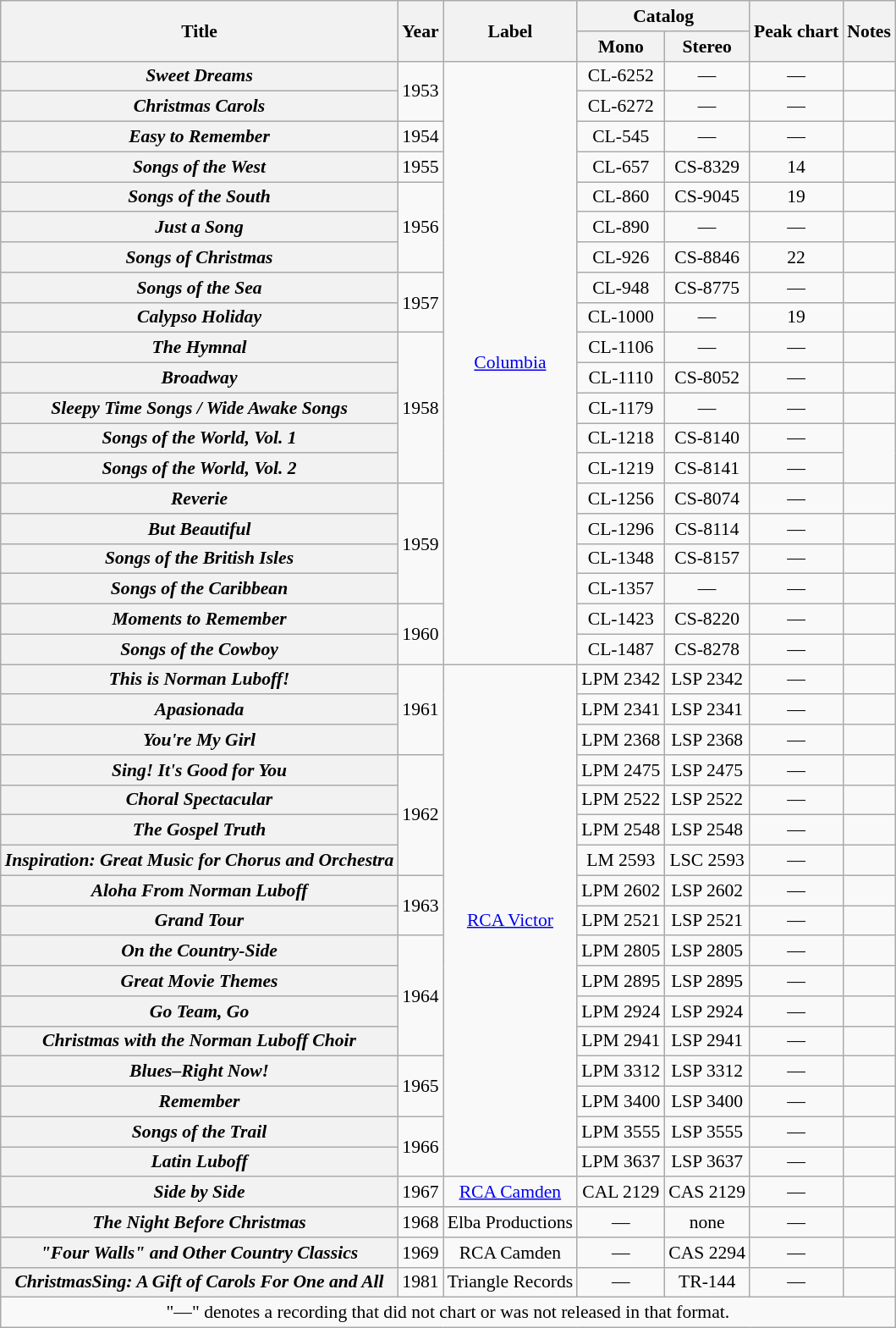<table class="wikitable plainrowheaders" style="text-align: center; font-size:90%">
<tr>
<th scope="col" rowspan="2">Title</th>
<th scope="col" rowspan="2">Year</th>
<th scope="col" rowspan="2">Label</th>
<th scope="colgroup" colspan="2">Catalog </th>
<th scope="col" rowspan="2">Peak chart</th>
<th scope="col" rowspan="2">Notes</th>
</tr>
<tr>
<th scope="col">Mono</th>
<th scope="col">Stereo</th>
</tr>
<tr>
<th scope="row"><em>Sweet Dreams</em></th>
<td rowspan="2">1953</td>
<td rowspan="20"><a href='#'>Columbia</a></td>
<td>CL-6252</td>
<td>—</td>
<td>—</td>
<td></td>
</tr>
<tr>
<th scope="row"><em>Christmas Carols</em></th>
<td>CL-6272</td>
<td>—</td>
<td>—</td>
<td></td>
</tr>
<tr>
<th scope="row"><em>Easy to Remember</em></th>
<td>1954</td>
<td>CL-545</td>
<td>—</td>
<td>—</td>
<td></td>
</tr>
<tr>
<th scope="row"><em>Songs of the West</em></th>
<td>1955</td>
<td>CL-657</td>
<td>CS-8329</td>
<td>14</td>
<td></td>
</tr>
<tr>
<th scope="row"><em>Songs of the South</em></th>
<td rowspan="3">1956</td>
<td>CL-860</td>
<td>CS-9045</td>
<td>19</td>
<td></td>
</tr>
<tr>
<th scope="row"><em>Just a Song</em></th>
<td>CL-890</td>
<td>—</td>
<td>—</td>
<td></td>
</tr>
<tr>
<th scope="row"><em>Songs of Christmas</em></th>
<td>CL-926</td>
<td>CS-8846</td>
<td>22</td>
<td></td>
</tr>
<tr>
<th scope="row"><em>Songs of the Sea</em></th>
<td rowspan="2">1957</td>
<td>CL-948</td>
<td>CS-8775</td>
<td>—</td>
<td></td>
</tr>
<tr>
<th scope="row"><em>Calypso Holiday</em></th>
<td>CL-1000</td>
<td>—</td>
<td>19</td>
<td></td>
</tr>
<tr>
<th scope="row"><em>The Hymnal</em></th>
<td rowspan="5">1958</td>
<td>CL-1106</td>
<td>—</td>
<td>—</td>
<td></td>
</tr>
<tr>
<th scope="row"><em>Broadway</em></th>
<td>CL-1110</td>
<td>CS-8052</td>
<td>—</td>
<td></td>
</tr>
<tr>
<th scope="row"><em>Sleepy Time Songs / Wide Awake Songs</em></th>
<td>CL-1179</td>
<td>—</td>
<td>—</td>
<td></td>
</tr>
<tr>
<th scope="row"><em>Songs of the World, Vol. 1</em></th>
<td>CL-1218</td>
<td>CS-8140</td>
<td>—</td>
<td rowspan="2"></td>
</tr>
<tr>
<th scope="row"><em>Songs of the World, Vol. 2</em></th>
<td>CL-1219</td>
<td>CS-8141</td>
<td>—</td>
</tr>
<tr>
<th scope="row"><em>Reverie</em></th>
<td rowspan="4">1959</td>
<td>CL-1256</td>
<td>CS-8074</td>
<td>—</td>
<td></td>
</tr>
<tr>
<th scope="row"><em>But Beautiful</em></th>
<td>CL-1296</td>
<td>CS-8114</td>
<td>—</td>
<td></td>
</tr>
<tr>
<th scope="row"><em>Songs of the British Isles</em></th>
<td>CL-1348</td>
<td>CS-8157</td>
<td>—</td>
<td></td>
</tr>
<tr>
<th scope="row"><em>Songs of the Caribbean</em></th>
<td>CL-1357</td>
<td>—</td>
<td>—</td>
<td></td>
</tr>
<tr>
<th scope="row"><em>Moments to Remember</em></th>
<td rowspan="2">1960</td>
<td>CL-1423</td>
<td>CS-8220</td>
<td>—</td>
<td></td>
</tr>
<tr>
<th scope="row"><em>Songs of the Cowboy</em></th>
<td>CL-1487</td>
<td>CS-8278</td>
<td>—</td>
<td></td>
</tr>
<tr>
<th scope="row"><em>This is Norman Luboff!</em></th>
<td rowspan="3">1961</td>
<td rowspan="17"><a href='#'>RCA Victor</a></td>
<td>LPM 2342</td>
<td>LSP 2342</td>
<td>—</td>
<td></td>
</tr>
<tr>
<th scope="row"><em>Apasionada</em></th>
<td>LPM 2341</td>
<td>LSP 2341</td>
<td>—</td>
<td></td>
</tr>
<tr>
<th scope="row"><em>You're My Girl</em></th>
<td>LPM 2368</td>
<td>LSP 2368</td>
<td>—</td>
<td></td>
</tr>
<tr>
<th scope="row"><em>Sing! It's Good for You</em></th>
<td rowspan="4">1962</td>
<td>LPM 2475</td>
<td>LSP 2475</td>
<td>—</td>
<td></td>
</tr>
<tr>
<th scope="row"><em>Choral Spectacular</em></th>
<td>LPM 2522</td>
<td>LSP 2522</td>
<td>—</td>
<td></td>
</tr>
<tr>
<th scope="row"><em>The Gospel Truth</em></th>
<td>LPM 2548</td>
<td>LSP 2548</td>
<td>—</td>
<td></td>
</tr>
<tr>
<th scope="row"><em>Inspiration: Great Music for Chorus and Orchestra</em></th>
<td>LM 2593</td>
<td>LSC 2593</td>
<td>—</td>
<td></td>
</tr>
<tr>
<th scope="row"><em>Aloha From Norman Luboff</em></th>
<td rowspan="2">1963</td>
<td>LPM 2602</td>
<td>LSP 2602</td>
<td>—</td>
<td></td>
</tr>
<tr>
<th scope="row"><em>Grand Tour</em></th>
<td>LPM 2521</td>
<td>LSP 2521</td>
<td>—</td>
<td></td>
</tr>
<tr>
<th scope="row"><em>On the Country-Side</em></th>
<td rowspan="4">1964</td>
<td>LPM 2805</td>
<td>LSP 2805</td>
<td>—</td>
<td></td>
</tr>
<tr>
<th scope="row"><em>Great Movie Themes</em></th>
<td>LPM 2895</td>
<td>LSP 2895</td>
<td>—</td>
<td></td>
</tr>
<tr>
<th scope="row"><em>Go Team, Go</em></th>
<td>LPM 2924</td>
<td>LSP 2924</td>
<td>—</td>
<td></td>
</tr>
<tr>
<th scope="row"><em>Christmas with the Norman Luboff Choir</em></th>
<td>LPM 2941</td>
<td>LSP 2941</td>
<td>—</td>
<td></td>
</tr>
<tr>
<th scope="row"><em>Blues–Right Now!</em></th>
<td rowspan="2">1965</td>
<td>LPM 3312</td>
<td>LSP 3312</td>
<td>—</td>
<td></td>
</tr>
<tr>
<th scope="row"><em>Remember</em></th>
<td>LPM 3400</td>
<td>LSP 3400</td>
<td>—</td>
<td></td>
</tr>
<tr>
<th scope="row"><em>Songs of the Trail</em></th>
<td rowspan="2">1966</td>
<td>LPM 3555</td>
<td>LSP 3555</td>
<td>—</td>
<td></td>
</tr>
<tr>
<th scope="row"><em>Latin Luboff</em></th>
<td>LPM 3637</td>
<td>LSP 3637</td>
<td>—</td>
<td></td>
</tr>
<tr>
<th scope="row"><em>Side by Side</em></th>
<td>1967</td>
<td><a href='#'>RCA&nbsp;Camden</a></td>
<td>CAL 2129</td>
<td>CAS 2129</td>
<td>—</td>
<td></td>
</tr>
<tr>
<th scope="row"><em>The Night Before Christmas</em></th>
<td>1968</td>
<td>Elba Productions</td>
<td>—</td>
<td>none</td>
<td>—</td>
<td></td>
</tr>
<tr>
<th scope="row"><em>"Four Walls" and Other Country Classics</em></th>
<td>1969</td>
<td>RCA Camden</td>
<td>—</td>
<td>CAS 2294</td>
<td>—</td>
<td></td>
</tr>
<tr>
<th scope="row"><em>ChristmasSing: A Gift of Carols For One and All</em></th>
<td>1981</td>
<td>Triangle Records</td>
<td>—</td>
<td>TR-144</td>
<td>—</td>
<td></td>
</tr>
<tr>
<td colspan="7">"—" denotes a recording that did not chart or was not released in that format.</td>
</tr>
</table>
